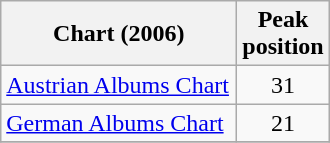<table class="wikitable">
<tr>
<th width="150">Chart (2006)</th>
<th>Peak<br>position</th>
</tr>
<tr>
<td align="left"><a href='#'>Austrian Albums Chart</a></td>
<td align="center">31</td>
</tr>
<tr>
<td align="left"><a href='#'>German Albums Chart</a></td>
<td align="center">21</td>
</tr>
<tr>
</tr>
</table>
